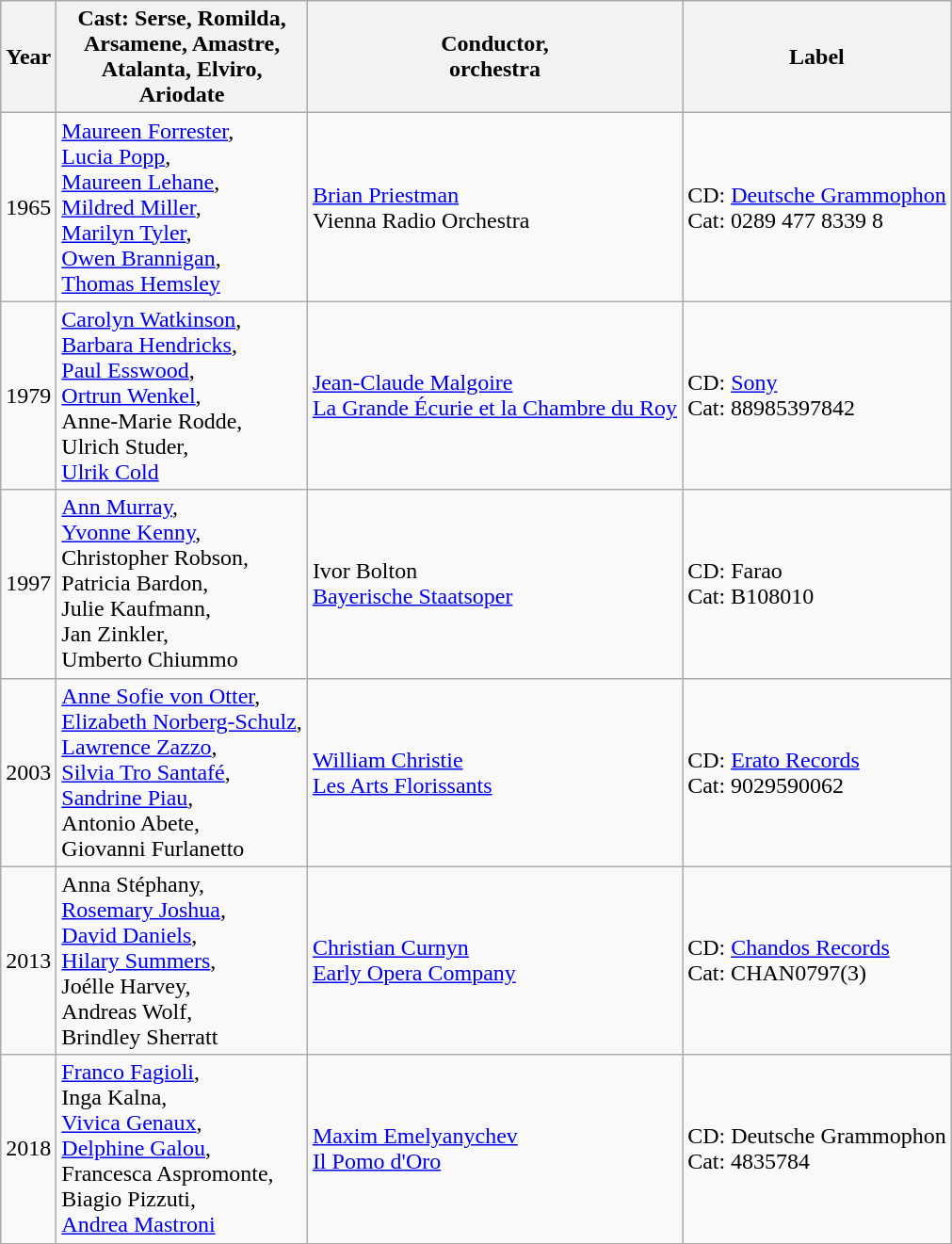<table class="wikitable">
<tr>
<th>Year</th>
<th>Cast: Serse, Romilda,<br>Arsamene, Amastre,<br>Atalanta, Elviro,<br>Ariodate</th>
<th>Conductor,<br>orchestra</th>
<th>Label</th>
</tr>
<tr>
<td>1965</td>
<td><a href='#'>Maureen Forrester</a>,<br><a href='#'>Lucia Popp</a>,<br><a href='#'>Maureen Lehane</a>,<br><a href='#'>Mildred Miller</a>,<br><a href='#'>Marilyn Tyler</a>,<br><a href='#'>Owen Brannigan</a>,<br><a href='#'>Thomas Hemsley</a></td>
<td><a href='#'>Brian Priestman</a><br>Vienna Radio Orchestra</td>
<td>CD: <a href='#'>Deutsche Grammophon</a><br>Cat: 0289 477 8339 8</td>
</tr>
<tr>
<td>1979</td>
<td><a href='#'>Carolyn Watkinson</a>,<br><a href='#'>Barbara Hendricks</a>,<br><a href='#'>Paul Esswood</a>,<br><a href='#'>Ortrun Wenkel</a>,<br>Anne-Marie Rodde,<br>Ulrich Studer,<br><a href='#'>Ulrik Cold</a></td>
<td><a href='#'>Jean-Claude Malgoire</a><br><a href='#'>La Grande Écurie et la Chambre du Roy</a></td>
<td>CD: <a href='#'>Sony</a><br>Cat: 88985397842</td>
</tr>
<tr>
<td>1997</td>
<td><a href='#'>Ann Murray</a>,<br><a href='#'>Yvonne Kenny</a>,<br>Christopher Robson,<br>Patricia Bardon,<br>Julie Kaufmann,<br>Jan Zinkler,<br>Umberto Chiummo</td>
<td>Ivor Bolton<br><a href='#'>Bayerische Staatsoper</a></td>
<td>CD: Farao<br>Cat: B108010</td>
</tr>
<tr>
<td>2003</td>
<td><a href='#'>Anne Sofie von Otter</a>,<br><a href='#'>Elizabeth Norberg-Schulz</a>,<br><a href='#'>Lawrence Zazzo</a>,<br><a href='#'>Silvia Tro Santafé</a>,<br><a href='#'>Sandrine Piau</a>,<br>Antonio Abete,<br>Giovanni Furlanetto</td>
<td><a href='#'>William Christie</a><br><a href='#'>Les Arts Florissants</a></td>
<td>CD: <a href='#'>Erato Records</a><br>Cat: 9029590062</td>
</tr>
<tr>
<td>2013</td>
<td>Anna Stéphany,<br><a href='#'>Rosemary Joshua</a>,<br><a href='#'>David Daniels</a>,<br><a href='#'>Hilary Summers</a>,<br>Joélle Harvey,<br>Andreas Wolf,<br>Brindley Sherratt</td>
<td><a href='#'>Christian Curnyn</a><br><a href='#'>Early Opera Company</a></td>
<td>CD: <a href='#'>Chandos Records</a><br>Cat: CHAN0797(3)</td>
</tr>
<tr>
<td>2018</td>
<td><a href='#'>Franco Fagioli</a>,<br>Inga Kalna,<br><a href='#'>Vivica Genaux</a>,<br><a href='#'>Delphine Galou</a>,<br>Francesca Aspromonte,<br>Biagio Pizzuti,<br><a href='#'>Andrea Mastroni</a></td>
<td><a href='#'>Maxim Emelyanychev</a><br><a href='#'>Il Pomo d'Oro</a></td>
<td>CD: Deutsche Grammophon<br>Cat: 4835784</td>
</tr>
</table>
